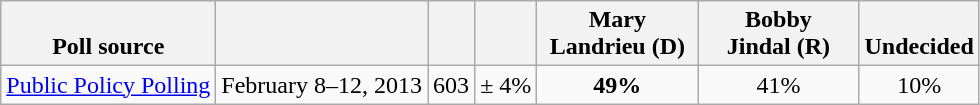<table class="wikitable" style="text-align:center">
<tr valign= bottom>
<th>Poll source</th>
<th></th>
<th></th>
<th></th>
<th style="width:100px;">Mary<br>Landrieu (D)</th>
<th style="width:100px;">Bobby<br>Jindal (R)</th>
<th>Undecided</th>
</tr>
<tr>
<td align=left><a href='#'>Public Policy Polling</a></td>
<td>February 8–12, 2013</td>
<td>603</td>
<td>± 4%</td>
<td><strong>49%</strong></td>
<td>41%</td>
<td>10%</td>
</tr>
</table>
